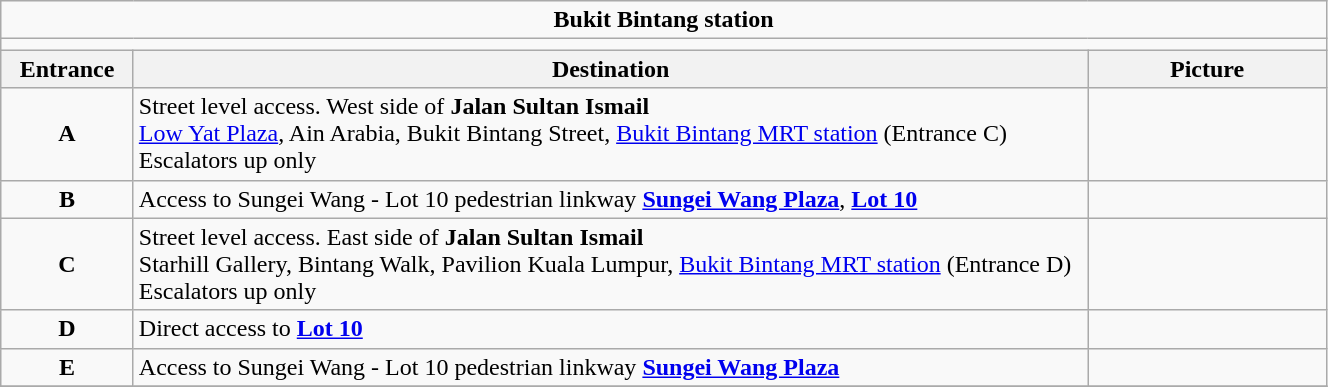<table class="wikitable" style="width:70%">
<tr>
<td colspan=3 align="center"><strong>Bukit Bintang  station</strong></td>
</tr>
<tr>
<td colspan=3 align="center" bgcolor=></td>
</tr>
<tr>
<th style="width:10%">Entrance</th>
<th style="width:72%">Destination</th>
<th style="width:18%">Picture</th>
</tr>
<tr>
<td align="center"><strong><span>A</span></strong></td>
<td>Street level access. West side of <strong>Jalan Sultan Ismail</strong><br><a href='#'>Low Yat Plaza</a>, Ain Arabia, Bukit Bintang Street,  <a href='#'>Bukit Bintang MRT station</a> (Entrance C)<br>Escalators up only</td>
<td></td>
</tr>
<tr>
<td align="center"><strong><span>B</span></strong></td>
<td>Access to Sungei Wang - Lot 10 pedestrian linkway <strong><a href='#'>Sungei Wang Plaza</a></strong>, <strong><a href='#'>Lot 10</a></strong></td>
<td></td>
</tr>
<tr>
<td align="center"><strong><span>C</span></strong></td>
<td>Street level access. East side of <strong>Jalan Sultan Ismail</strong><br>Starhill Gallery, Bintang Walk, Pavilion Kuala Lumpur,  <a href='#'>Bukit Bintang MRT station</a> (Entrance D)<br>Escalators up only</td>
<td></td>
</tr>
<tr>
<td align="center"><strong><span>D</span></strong></td>
<td>Direct access to <strong><a href='#'>Lot 10</a></strong></td>
<td></td>
</tr>
<tr>
<td align="center"><strong><span>E</span></strong></td>
<td>Access to Sungei Wang - Lot 10 pedestrian linkway <strong><a href='#'>Sungei Wang Plaza</a></strong></td>
<td></td>
</tr>
<tr>
</tr>
</table>
